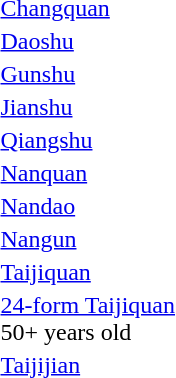<table>
<tr>
<td><a href='#'>Changquan</a></td>
<td></td>
<td></td>
<td></td>
</tr>
<tr>
<td><a href='#'>Daoshu</a></td>
<td></td>
<td></td>
<td></td>
</tr>
<tr>
<td><a href='#'>Gunshu</a></td>
<td></td>
<td></td>
<td></td>
</tr>
<tr>
<td><a href='#'>Jianshu</a></td>
<td></td>
<td></td>
<td></td>
</tr>
<tr>
<td><a href='#'>Qiangshu</a></td>
<td></td>
<td></td>
<td></td>
</tr>
<tr>
<td><a href='#'>Nanquan</a></td>
<td></td>
<td></td>
<td></td>
</tr>
<tr>
<td><a href='#'>Nandao</a></td>
<td></td>
<td></td>
<td></td>
</tr>
<tr>
<td><a href='#'>Nangun</a></td>
<td></td>
<td></td>
<td></td>
</tr>
<tr>
<td><a href='#'>Taijiquan</a></td>
<td></td>
<td></td>
<td></td>
</tr>
<tr>
<td><a href='#'>24-form Taijiquan</a><br>50+ years old</td>
<td></td>
<td></td>
<td></td>
</tr>
<tr>
<td><a href='#'>Taijijian</a></td>
<td></td>
<td></td>
<td></td>
</tr>
</table>
